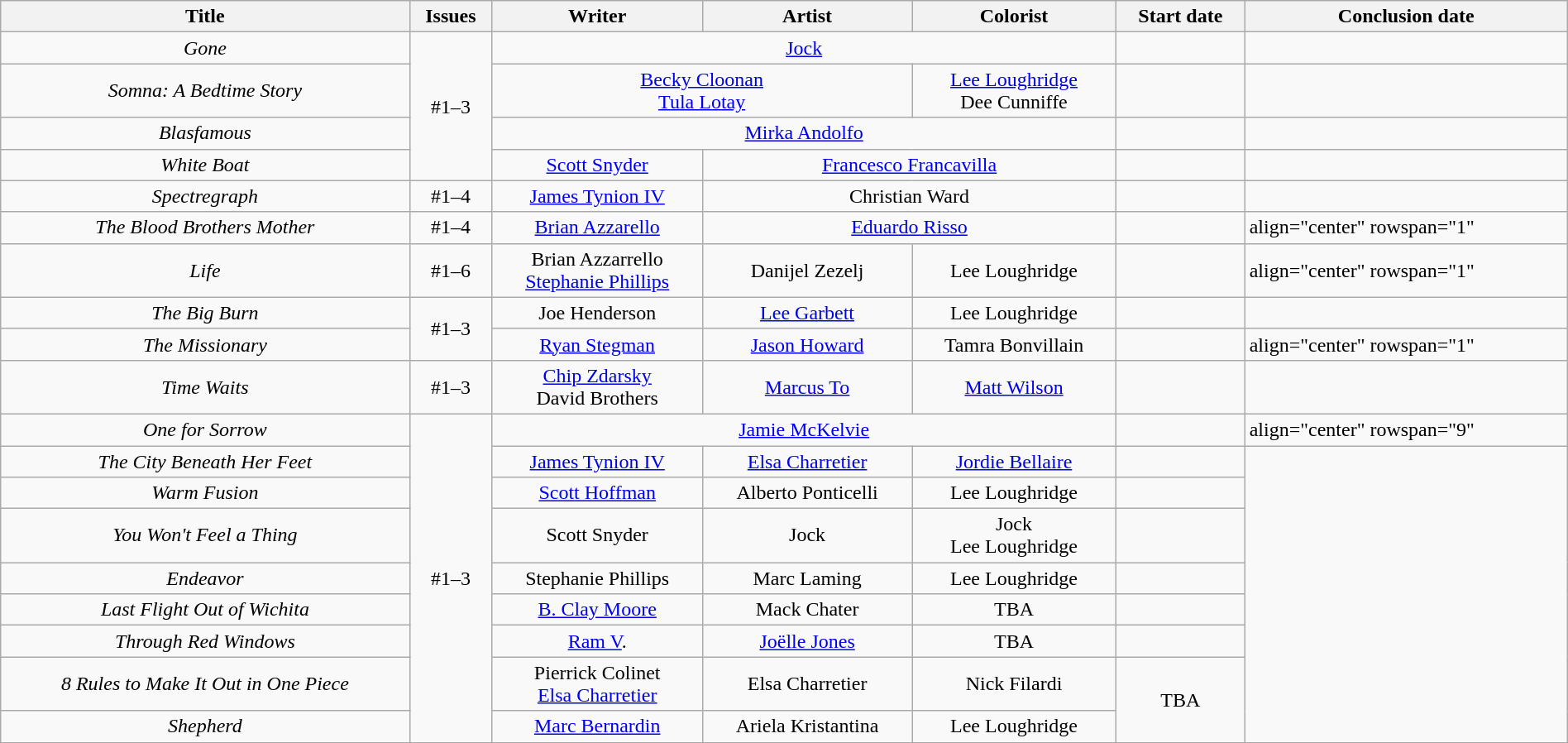<table class="wikitable sortable collapsible" style="width:100%; margin:1em auto 1em auto;">
<tr>
<th scope="col">Title</th>
<th scope="col">Issues</th>
<th scope="col">Writer</th>
<th scope="col">Artist</th>
<th scope="col">Colorist</th>
<th scope="col">Start date</th>
<th scope="col">Conclusion date</th>
</tr>
<tr>
<td align="center"><em>Gone</em></td>
<td rowspan="4" align="center">#1–3</td>
<td align="center" colspan="3"><a href='#'>Jock</a></td>
<td align="center"></td>
<td align="center"></td>
</tr>
<tr>
<td align="center"><em>Somna: A Bedtime Story</em></td>
<td colspan="2" align="center"><a href='#'>Becky Cloonan</a><br><a href='#'>Tula Lotay</a></td>
<td align="center"><a href='#'>Lee Loughridge</a><br>Dee Cunniffe</td>
<td align="center"></td>
<td align="center"></td>
</tr>
<tr>
<td align="center"><em>Blasfamous</em></td>
<td align="center" colspan="3"><a href='#'>Mirka Andolfo</a></td>
<td align="center"></td>
<td align="center"></td>
</tr>
<tr>
<td align="center"><em>White Boat</em></td>
<td align="center"><a href='#'>Scott Snyder</a></td>
<td align="center" colspan="2"><a href='#'>Francesco Francavilla</a></td>
<td align="center"></td>
<td align="center"></td>
</tr>
<tr>
<td align="center"><em>Spectregraph</em></td>
<td align="center">#1–4</td>
<td align="center"><a href='#'>James Tynion IV</a></td>
<td align="center" colspan="2">Christian Ward</td>
<td align="center"></td>
<td align="center"></td>
</tr>
<tr>
<td align="center"><em>The Blood Brothers Mother</em></td>
<td rowspan="1" align="center">#1–4</td>
<td align="center"><a href='#'>Brian Azzarello</a></td>
<td align="center" colspan="2"><a href='#'>Eduardo Risso</a></td>
<td align="center"></td>
<td>align="center" rowspan="1" </td>
</tr>
<tr>
<td align="center"><em>Life</em></td>
<td align="center">#1–6</td>
<td align="center">Brian Azzarrello<br><a href='#'>Stephanie Phillips</a></td>
<td align="center">Danijel Zezelj</td>
<td align="center">Lee Loughridge</td>
<td align="center"></td>
<td>align="center" rowspan="1" </td>
</tr>
<tr>
<td align="center"><em>The Big Burn</em></td>
<td rowspan="2" align="center">#1–3</td>
<td align="center">Joe Henderson</td>
<td align="center"><a href='#'>Lee Garbett</a></td>
<td align="center">Lee Loughridge</td>
<td align="center"></td>
<td align="center"></td>
</tr>
<tr>
<td align="center"><em>The Missionary</em></td>
<td align="center"><a href='#'>Ryan Stegman</a></td>
<td align="center"><a href='#'>Jason Howard</a></td>
<td align="center">Tamra Bonvillain</td>
<td align="center"></td>
<td>align="center" rowspan="1" </td>
</tr>
<tr>
<td align="center"><em>Time Waits</em></td>
<td align="center">#1–3</td>
<td align="center"><a href='#'>Chip Zdarsky</a><br>David Brothers</td>
<td align="center"><a href='#'>Marcus To</a></td>
<td align="center"><a href='#'>Matt Wilson</a></td>
<td align="center"></td>
<td align="center"></td>
</tr>
<tr>
<td align="center"><em>One for Sorrow</em></td>
<td rowspan="9" align="center">#1–3</td>
<td align="center" colspan="3"><a href='#'>Jamie McKelvie</a></td>
<td align="center"></td>
<td>align="center" rowspan="9" </td>
</tr>
<tr>
<td align="center"><em>The City Beneath Her Feet</em></td>
<td align="center"><a href='#'>James Tynion IV</a></td>
<td align="center"><a href='#'>Elsa Charretier</a></td>
<td align="center"><a href='#'>Jordie Bellaire</a></td>
<td align="center"></td>
</tr>
<tr>
<td align="center"><em>Warm Fusion</em></td>
<td align="center"><a href='#'>Scott Hoffman</a></td>
<td align="center">Alberto Ponticelli</td>
<td align="center">Lee Loughridge</td>
<td align="center"></td>
</tr>
<tr>
<td align="center"><em>You Won't Feel a Thing</em></td>
<td align="center">Scott Snyder</td>
<td align="center">Jock</td>
<td align="center">Jock<br>Lee Loughridge</td>
<td align="center"></td>
</tr>
<tr>
<td align="center"><em>Endeavor</em></td>
<td align="center">Stephanie Phillips</td>
<td align="center">Marc Laming</td>
<td align="center">Lee Loughridge</td>
<td align="center"></td>
</tr>
<tr>
<td align="center"><em>Last Flight Out of Wichita</em></td>
<td align="center"><a href='#'>B. Clay Moore</a></td>
<td align="center">Mack Chater</td>
<td align="center">TBA</td>
<td align="center"></td>
</tr>
<tr>
<td align="center"><em>Through Red Windows</em></td>
<td align="center"><a href='#'>Ram V</a>.</td>
<td align="center"><a href='#'>Joëlle Jones</a></td>
<td align="center">TBA</td>
<td align="center"></td>
</tr>
<tr>
<td align="center"><em>8 Rules to Make It Out in One Piece</em></td>
<td align="center">Pierrick Colinet<br><a href='#'>Elsa Charretier</a></td>
<td align="center">Elsa Charretier</td>
<td align="center">Nick Filardi</td>
<td rowspan="2" align="center">TBA</td>
</tr>
<tr>
<td align="center"><em>Shepherd</em></td>
<td align="center"><a href='#'>Marc Bernardin</a></td>
<td align="center">Ariela Kristantina</td>
<td align="center">Lee Loughridge</td>
</tr>
<tr>
</tr>
</table>
